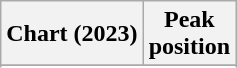<table class="wikitable sortable plainrowheaders" style="text-align:center;">
<tr>
<th scope="col">Chart (2023)</th>
<th scope="col">Peak<br>position</th>
</tr>
<tr>
</tr>
<tr>
</tr>
</table>
